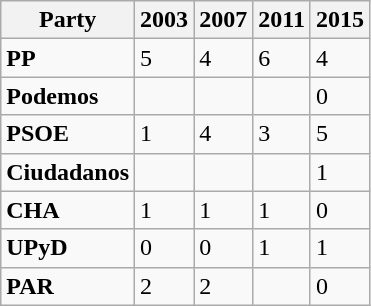<table class="wikitable">
<tr>
<th>Party</th>
<th>2003</th>
<th>2007</th>
<th>2011</th>
<th>2015</th>
</tr>
<tr>
<td><strong>PP</strong></td>
<td>5</td>
<td>4</td>
<td>6</td>
<td>4</td>
</tr>
<tr>
<td><strong>Podemos</strong></td>
<td></td>
<td></td>
<td></td>
<td>0</td>
</tr>
<tr>
<td><strong>PSOE</strong></td>
<td>1</td>
<td>4</td>
<td>3</td>
<td>5</td>
</tr>
<tr>
<td><strong>Ciudadanos</strong></td>
<td></td>
<td></td>
<td></td>
<td>1</td>
</tr>
<tr>
<td><strong>CHA</strong></td>
<td>1</td>
<td>1</td>
<td>1</td>
<td>0</td>
</tr>
<tr>
<td><strong>UPyD</strong></td>
<td>0</td>
<td>0</td>
<td>1</td>
<td>1</td>
</tr>
<tr>
<td><strong>PAR</strong></td>
<td>2</td>
<td>2</td>
<td></td>
<td>0</td>
</tr>
</table>
